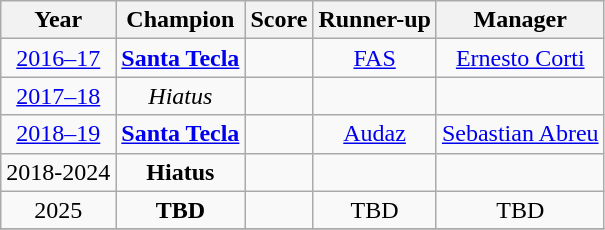<table class="wikitable sortable" style="text-align:center">
<tr>
<th>Year</th>
<th>Champion</th>
<th>Score</th>
<th>Runner-up</th>
<th>Manager</th>
</tr>
<tr>
<td><a href='#'>2016–17</a></td>
<td><strong><a href='#'>Santa Tecla</a></strong></td>
<td></td>
<td><a href='#'>FAS</a></td>
<td> <a href='#'>Ernesto Corti</a></td>
</tr>
<tr>
<td><a href='#'>2017–18</a></td>
<td><em>Hiatus</em></td>
<td></td>
<td></td>
<td></td>
</tr>
<tr>
<td><a href='#'>2018–19</a></td>
<td><strong><a href='#'>Santa Tecla</a></strong></td>
<td></td>
<td><a href='#'>Audaz</a></td>
<td> <a href='#'>Sebastian Abreu</a></td>
</tr>
<tr>
<td>2018-2024</td>
<td><strong>Hiatus</strong></td>
<td></td>
<td></td>
<td></td>
</tr>
<tr>
<td>2025 </td>
<td><strong>TBD</strong></td>
<td></td>
<td>TBD</td>
<td> TBD</td>
</tr>
<tr>
</tr>
</table>
